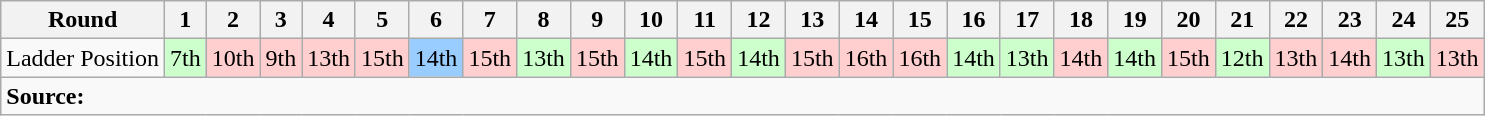<table class="wikitable">
<tr>
<th>Round</th>
<th>1</th>
<th>2</th>
<th>3</th>
<th>4</th>
<th>5</th>
<th>6</th>
<th>7</th>
<th>8</th>
<th>9</th>
<th>10</th>
<th>11</th>
<th>12</th>
<th>13</th>
<th>14</th>
<th>15</th>
<th>16</th>
<th>17</th>
<th>18</th>
<th>19</th>
<th>20</th>
<th>21</th>
<th>22</th>
<th>23</th>
<th>24</th>
<th>25</th>
</tr>
<tr>
<td>Ladder Position</td>
<td style="text-align:center; background:#cfc;">7th</td>
<td style="text-align:center; background:#FFCFCF">10th</td>
<td style="text-align:center; background:#FFCFCF">9th</td>
<td style="text-align:center; background:#FFCFCF">13th</td>
<td style="text-align:center; background:#FFCFCF">15th</td>
<td style="text-align:center; background:#99ccff">14th</td>
<td style="text-align:center; background:#FFCFCF">15th</td>
<td style="text-align:center; background:#cfc;">13th</td>
<td style="text-align:center; background:#FFCFCF">15th</td>
<td style="text-align:center; background:#cfc;">14th</td>
<td style="text-align:center; background:#FFCFCF">15th</td>
<td style="text-align:center; background:#cfc;">14th</td>
<td style="text-align:center; background:#FFCFCF">15th</td>
<td style="text-align:center; background:#FFCFCF">16th</td>
<td style="text-align:center; background:#FFCFCF">16th</td>
<td style="text-align:center; background:#cfc;">14th</td>
<td style="text-align:center; background:#cfc;">13th</td>
<td style="text-align:center; background:#FFCFCF">14th</td>
<td style="text-align:center; background:#cfc;">14th</td>
<td style="text-align:center; background:#FFCFCF">15th</td>
<td style="text-align:center; background:#cfc;">12th</td>
<td style="text-align:center; background:#FFCFCF">13th</td>
<td style="text-align:center; background:#FFCFCF">14th</td>
<td style="text-align:center; background:#cfc;">13th</td>
<td style="text-align:center; background:#FFCFCF">13th</td>
</tr>
<tr>
<td colspan="26"><strong>Source:</strong></td>
</tr>
</table>
